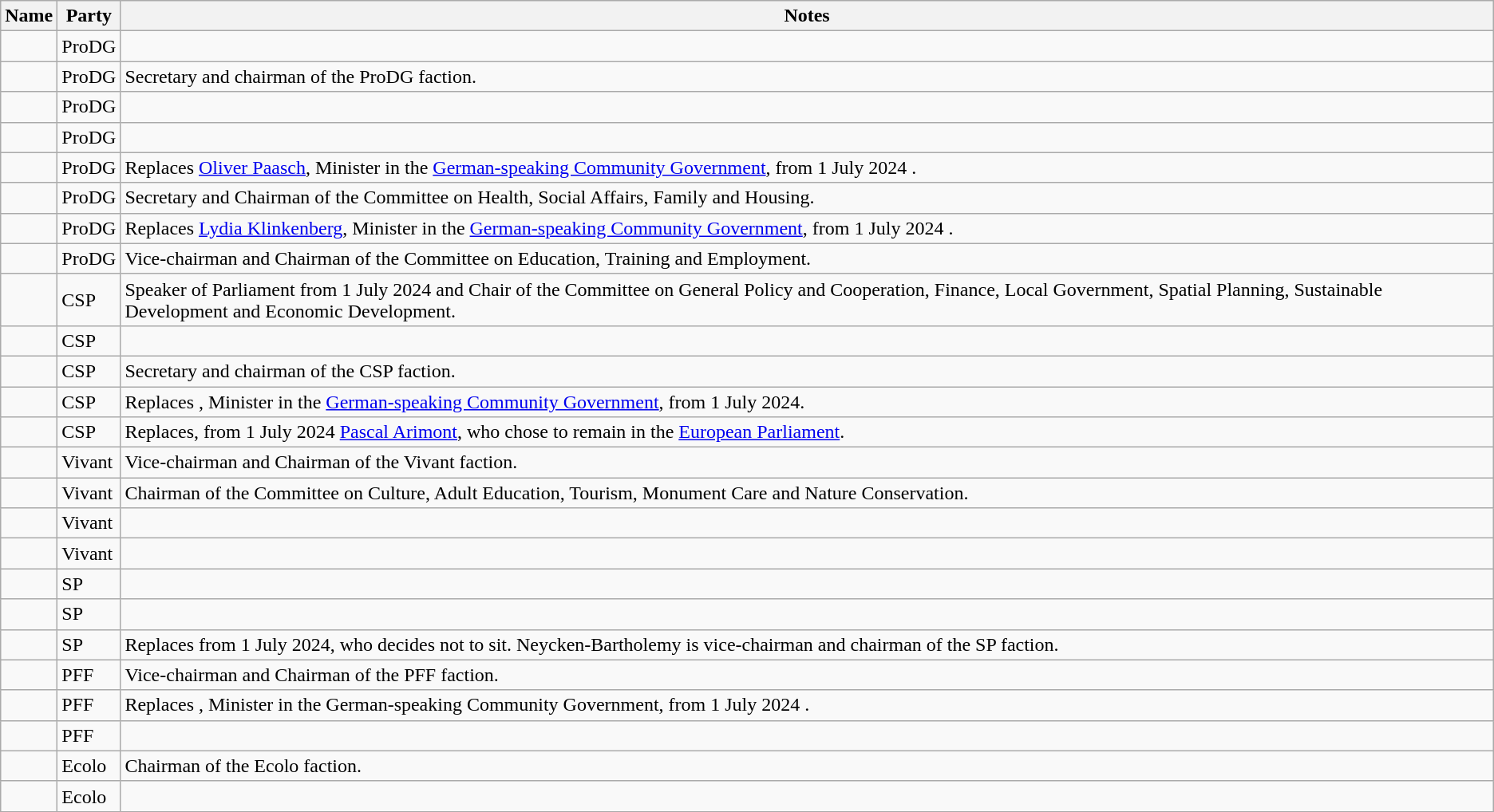<table class="wikitable sortable">
<tr>
<th>Name</th>
<th>Party</th>
<th>Notes</th>
</tr>
<tr>
<td></td>
<td>ProDG</td>
<td></td>
</tr>
<tr>
<td></td>
<td>ProDG</td>
<td>Secretary and chairman of the ProDG faction.</td>
</tr>
<tr>
<td></td>
<td>ProDG</td>
<td></td>
</tr>
<tr>
<td></td>
<td>ProDG</td>
<td></td>
</tr>
<tr>
<td></td>
<td>ProDG</td>
<td>Replaces <a href='#'>Oliver Paasch</a>, Minister in the <a href='#'>German-speaking Community Government</a>, from 1 July 2024 .</td>
</tr>
<tr>
<td></td>
<td>ProDG</td>
<td>Secretary and Chairman of the Committee on Health, Social Affairs, Family and Housing.</td>
</tr>
<tr>
<td></td>
<td>ProDG</td>
<td>Replaces <a href='#'>Lydia Klinkenberg</a>, Minister in the <a href='#'>German-speaking Community Government</a>, from 1 July 2024 .</td>
</tr>
<tr>
<td></td>
<td>ProDG</td>
<td>Vice-chairman and Chairman of the Committee on Education, Training and Employment.</td>
</tr>
<tr>
<td></td>
<td>CSP</td>
<td>Speaker of Parliament from 1 July 2024 and Chair of the Committee on General Policy and Cooperation, Finance, Local Government, Spatial Planning, Sustainable Development and Economic Development.</td>
</tr>
<tr>
<td></td>
<td>CSP</td>
<td></td>
</tr>
<tr>
<td></td>
<td>CSP</td>
<td>Secretary and chairman of the CSP faction.</td>
</tr>
<tr>
<td></td>
<td>CSP</td>
<td>Replaces , Minister in the <a href='#'>German-speaking Community Government</a>, from 1 July 2024.</td>
</tr>
<tr>
<td></td>
<td>CSP</td>
<td>Replaces, from 1 July 2024 <a href='#'>Pascal Arimont</a>, who chose to remain in the <a href='#'>European Parliament</a>.</td>
</tr>
<tr>
<td></td>
<td>Vivant</td>
<td>Vice-chairman and Chairman of the Vivant faction.</td>
</tr>
<tr>
<td></td>
<td>Vivant</td>
<td>Chairman of the Committee on Culture, Adult Education, Tourism, Monument Care and Nature Conservation.</td>
</tr>
<tr>
<td></td>
<td>Vivant</td>
<td></td>
</tr>
<tr>
<td></td>
<td>Vivant</td>
<td></td>
</tr>
<tr>
<td></td>
<td>SP</td>
<td></td>
</tr>
<tr>
<td></td>
<td>SP</td>
<td></td>
</tr>
<tr>
<td></td>
<td>SP</td>
<td>Replaces  from 1 July 2024, who decides not to sit. Neycken-Bartholemy is vice-chairman and chairman of the SP faction.</td>
</tr>
<tr>
<td></td>
<td>PFF</td>
<td>Vice-chairman and Chairman of the PFF faction.</td>
</tr>
<tr>
<td></td>
<td>PFF</td>
<td>Replaces , Minister in the German-speaking Community Government, from 1 July 2024 .</td>
</tr>
<tr>
<td></td>
<td>PFF</td>
<td></td>
</tr>
<tr>
<td></td>
<td>Ecolo</td>
<td>Chairman of the Ecolo faction.</td>
</tr>
<tr>
<td></td>
<td>Ecolo</td>
<td></td>
</tr>
</table>
